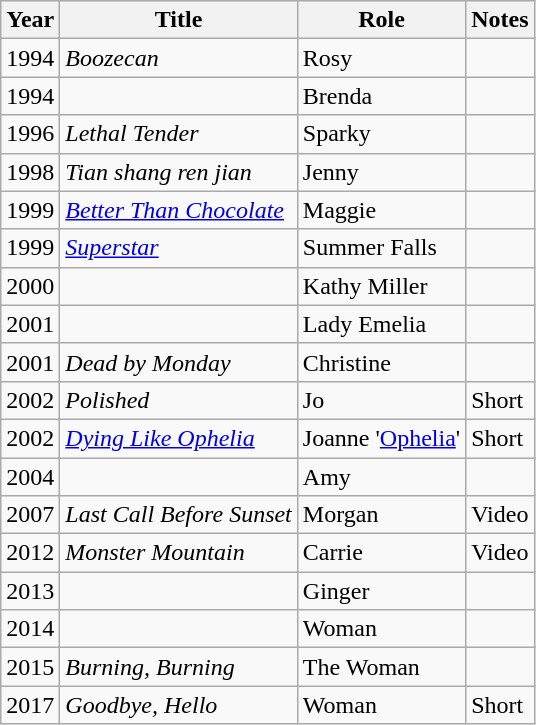<table class="wikitable sortable">
<tr>
<th>Year</th>
<th>Title</th>
<th>Role</th>
<th class="unsortable">Notes</th>
</tr>
<tr>
<td>1994</td>
<td><em>Boozecan</em></td>
<td>Rosy</td>
<td></td>
</tr>
<tr>
<td>1994</td>
<td><em></em></td>
<td>Brenda</td>
<td></td>
</tr>
<tr>
<td>1996</td>
<td><em>Lethal Tender</em></td>
<td>Sparky</td>
<td></td>
</tr>
<tr>
<td>1998</td>
<td><em>Tian shang ren jian</em></td>
<td>Jenny</td>
<td></td>
</tr>
<tr>
<td>1999</td>
<td><em><a href='#'>Better Than Chocolate</a></em></td>
<td>Maggie</td>
<td></td>
</tr>
<tr>
<td>1999</td>
<td><em><a href='#'>Superstar</a></em></td>
<td>Summer Falls</td>
<td></td>
</tr>
<tr>
<td>2000</td>
<td><em></em></td>
<td>Kathy Miller</td>
<td></td>
</tr>
<tr>
<td>2001</td>
<td><em></em></td>
<td>Lady Emelia</td>
<td></td>
</tr>
<tr>
<td>2001</td>
<td><em>Dead by Monday</em></td>
<td>Christine</td>
<td></td>
</tr>
<tr>
<td>2002</td>
<td><em>Polished</em></td>
<td>Jo</td>
<td>Short</td>
</tr>
<tr>
<td>2002</td>
<td><em><a href='#'>Dying Like Ophelia</a></em></td>
<td>Joanne '<a href='#'>Ophelia</a>'</td>
<td>Short</td>
</tr>
<tr>
<td>2004</td>
<td><em></em></td>
<td>Amy</td>
<td></td>
</tr>
<tr>
<td>2007</td>
<td><em>Last Call Before Sunset</em></td>
<td>Morgan</td>
<td>Video</td>
</tr>
<tr>
<td>2012</td>
<td><em>Monster Mountain</em></td>
<td>Carrie</td>
<td>Video</td>
</tr>
<tr>
<td>2013</td>
<td><em></em></td>
<td>Ginger</td>
<td></td>
</tr>
<tr>
<td>2014</td>
<td><em></em></td>
<td>Woman</td>
<td></td>
</tr>
<tr>
<td>2015</td>
<td><em>Burning, Burning</em></td>
<td>The Woman</td>
<td></td>
</tr>
<tr>
<td>2017</td>
<td><em>Goodbye, Hello</em></td>
<td>Woman</td>
<td>Short</td>
</tr>
</table>
